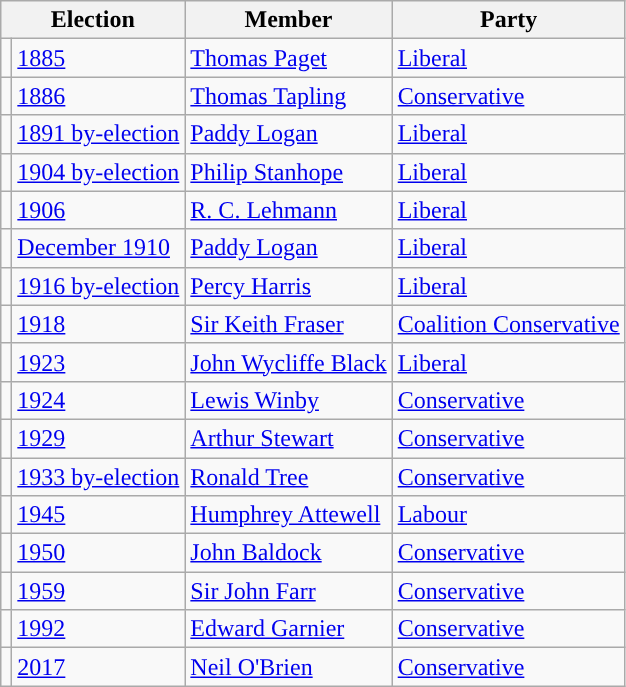<table class="wikitable">
<tr>
<th colspan="2">Election</th>
<th>Member</th>
<th>Party</th>
</tr>
<tr>
<td style="color:inherit;background-color: "></td>
<td><a href='#'>1885</a></td>
<td><a href='#'>Thomas Paget</a></td>
<td><a href='#'>Liberal</a></td>
</tr>
<tr>
<td style="color:inherit;background-color: "></td>
<td><a href='#'>1886</a></td>
<td><a href='#'>Thomas Tapling</a></td>
<td><a href='#'>Conservative</a></td>
</tr>
<tr>
<td style="color:inherit;background-color: "></td>
<td><a href='#'>1891 by-election</a></td>
<td><a href='#'>Paddy Logan</a></td>
<td><a href='#'>Liberal</a></td>
</tr>
<tr>
<td style="color:inherit;background-color: "></td>
<td><a href='#'>1904 by-election</a></td>
<td><a href='#'>Philip Stanhope</a></td>
<td><a href='#'>Liberal</a></td>
</tr>
<tr>
<td style="color:inherit;background-color: "></td>
<td><a href='#'>1906</a></td>
<td><a href='#'>R. C. Lehmann</a></td>
<td><a href='#'>Liberal</a></td>
</tr>
<tr>
<td style="color:inherit;background-color: "></td>
<td><a href='#'>December 1910</a></td>
<td><a href='#'>Paddy Logan</a></td>
<td><a href='#'>Liberal</a></td>
</tr>
<tr>
<td style="color:inherit;background-color: "></td>
<td><a href='#'>1916 by-election</a></td>
<td><a href='#'>Percy Harris</a></td>
<td><a href='#'>Liberal</a></td>
</tr>
<tr>
<td style="color:inherit;background-color: "></td>
<td><a href='#'>1918</a></td>
<td><a href='#'>Sir Keith Fraser</a></td>
<td><a href='#'>Coalition Conservative</a></td>
</tr>
<tr>
<td style="color:inherit;background-color: "></td>
<td><a href='#'>1923</a></td>
<td><a href='#'>John Wycliffe Black</a></td>
<td><a href='#'>Liberal</a></td>
</tr>
<tr>
<td style="color:inherit;background-color: "></td>
<td><a href='#'>1924</a></td>
<td><a href='#'>Lewis Winby</a></td>
<td><a href='#'>Conservative</a></td>
</tr>
<tr>
<td style="color:inherit;background-color: "></td>
<td><a href='#'>1929</a></td>
<td><a href='#'>Arthur Stewart</a></td>
<td><a href='#'>Conservative</a></td>
</tr>
<tr>
<td style="color:inherit;background-color: "></td>
<td><a href='#'>1933 by-election</a></td>
<td><a href='#'>Ronald Tree</a></td>
<td><a href='#'>Conservative</a></td>
</tr>
<tr>
<td style="color:inherit;background-color: "></td>
<td><a href='#'>1945</a></td>
<td><a href='#'>Humphrey Attewell</a></td>
<td><a href='#'>Labour</a></td>
</tr>
<tr>
<td style="color:inherit;background-color: "></td>
<td><a href='#'>1950</a></td>
<td><a href='#'>John Baldock</a></td>
<td><a href='#'>Conservative</a></td>
</tr>
<tr>
<td style="color:inherit;background-color: "></td>
<td><a href='#'>1959</a></td>
<td><a href='#'>Sir John Farr</a></td>
<td><a href='#'>Conservative</a></td>
</tr>
<tr>
<td style="color:inherit;background-color: "></td>
<td><a href='#'>1992</a></td>
<td><a href='#'>Edward Garnier</a></td>
<td><a href='#'>Conservative</a></td>
</tr>
<tr>
<td style="color:inherit;background-color: "></td>
<td><a href='#'>2017</a></td>
<td><a href='#'>Neil O'Brien</a></td>
<td><a href='#'>Conservative</a></td>
</tr>
</table>
